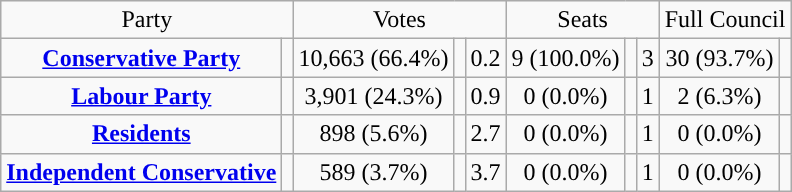<table class=wikitable style="text-align:center;">
<tr>
<td colspan=2>Party</td>
<td colspan=3>Votes</td>
<td colspan=3>Seats</td>
<td colspan=3>Full Council</td>
</tr>
<tr>
<td><strong><a href='#'>Conservative Party</a></strong></td>
<td style="background:"></td>
<td>10,663 (66.4%)</td>
<td></td>
<td> 0.2</td>
<td>9 (100.0%)</td>
<td></td>
<td> 3</td>
<td>30 (93.7%)</td>
<td></td>
</tr>
<tr>
<td><strong><a href='#'>Labour Party</a></strong></td>
<td style="background:"></td>
<td>3,901 (24.3%)</td>
<td></td>
<td> 0.9</td>
<td>0 (0.0%)</td>
<td></td>
<td> 1</td>
<td>2 (6.3%)</td>
<td></td>
</tr>
<tr>
<td><strong><a href='#'>Residents</a></strong></td>
<td style="background:"></td>
<td>898 (5.6%)</td>
<td></td>
<td> 2.7</td>
<td>0 (0.0%)</td>
<td></td>
<td> 1</td>
<td>0 (0.0%)</td>
<td></td>
</tr>
<tr>
<td><strong><a href='#'>Independent Conservative</a></strong></td>
<td style="background:"></td>
<td>589 (3.7%)</td>
<td></td>
<td> 3.7</td>
<td>0 (0.0%)</td>
<td></td>
<td> 1</td>
<td>0 (0.0%)</td>
<td></td>
</tr>
</table>
